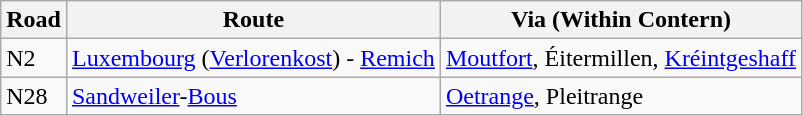<table class="wikitable">
<tr>
<th>Road</th>
<th>Route</th>
<th>Via (Within Contern)</th>
</tr>
<tr>
<td>N2</td>
<td><a href='#'>Luxembourg</a> (<a href='#'>Verlorenkost</a>) - <a href='#'>Remich</a></td>
<td><a href='#'>Moutfort</a>, Éitermillen, <a href='#'>Kréintgeshaff</a></td>
</tr>
<tr>
<td>N28</td>
<td><a href='#'>Sandweiler</a>-<a href='#'>Bous</a></td>
<td><a href='#'>Oetrange</a>, Pleitrange</td>
</tr>
</table>
